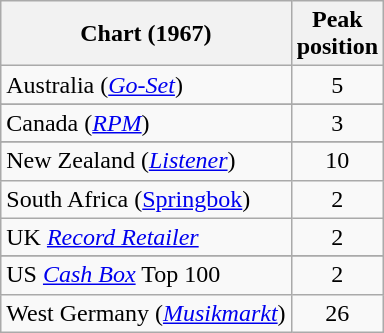<table class="wikitable sortable">
<tr>
<th>Chart (1967)</th>
<th>Peak<br>position</th>
</tr>
<tr>
<td>Australia (<em><a href='#'>Go-Set</a></em>)</td>
<td style="text-align:center;">5</td>
</tr>
<tr>
</tr>
<tr>
</tr>
<tr>
<td>Canada (<em><a href='#'>RPM</a></em>)</td>
<td style="text-align:center;">3</td>
</tr>
<tr>
</tr>
<tr>
</tr>
<tr>
<td>New Zealand (<em><a href='#'>Listener</a></em>)</td>
<td style="text-align:center;">10</td>
</tr>
<tr>
<td>South Africa (<a href='#'>Springbok</a>) </td>
<td align="center">2</td>
</tr>
<tr>
<td>UK <em><a href='#'>Record Retailer</a></em> </td>
<td align="center">2</td>
</tr>
<tr>
</tr>
<tr>
<td>US <a href='#'><em>Cash Box</em></a> Top 100</td>
<td align="center">2</td>
</tr>
<tr>
<td>West Germany (<em><a href='#'>Musikmarkt</a></em>)</td>
<td style="text-align:center;">26</td>
</tr>
</table>
